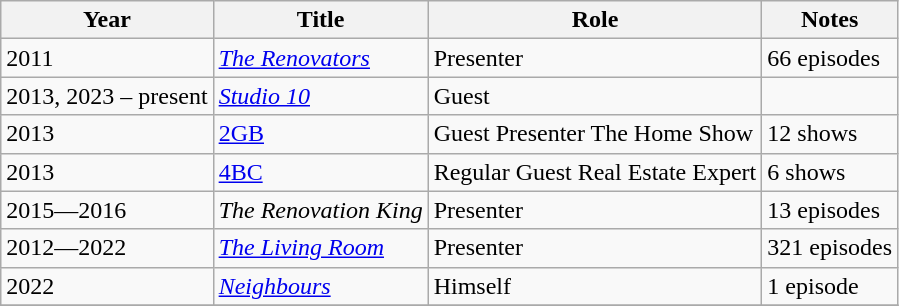<table class="wikitable">
<tr>
<th>Year</th>
<th>Title</th>
<th>Role</th>
<th>Notes</th>
</tr>
<tr>
<td>2011</td>
<td><em><a href='#'>The Renovators</a></em></td>
<td>Presenter</td>
<td>66 episodes</td>
</tr>
<tr>
<td>2013, 2023 – present</td>
<td><em><a href='#'>Studio 10</a></em></td>
<td>Guest</td>
<td></td>
</tr>
<tr>
<td>2013</td>
<td><a href='#'>2GB</a></td>
<td>Guest Presenter The Home Show</td>
<td>12 shows</td>
</tr>
<tr>
<td>2013</td>
<td><a href='#'>4BC</a></td>
<td>Regular Guest Real Estate Expert</td>
<td>6 shows</td>
</tr>
<tr>
<td>2015—2016</td>
<td><em>The Renovation King</em></td>
<td>Presenter</td>
<td>13 episodes</td>
</tr>
<tr>
<td>2012—2022</td>
<td><em><a href='#'>The Living Room</a></em></td>
<td>Presenter</td>
<td>321 episodes</td>
</tr>
<tr>
<td>2022</td>
<td><em><a href='#'>Neighbours</a></em></td>
<td>Himself</td>
<td>1 episode</td>
</tr>
<tr>
</tr>
</table>
